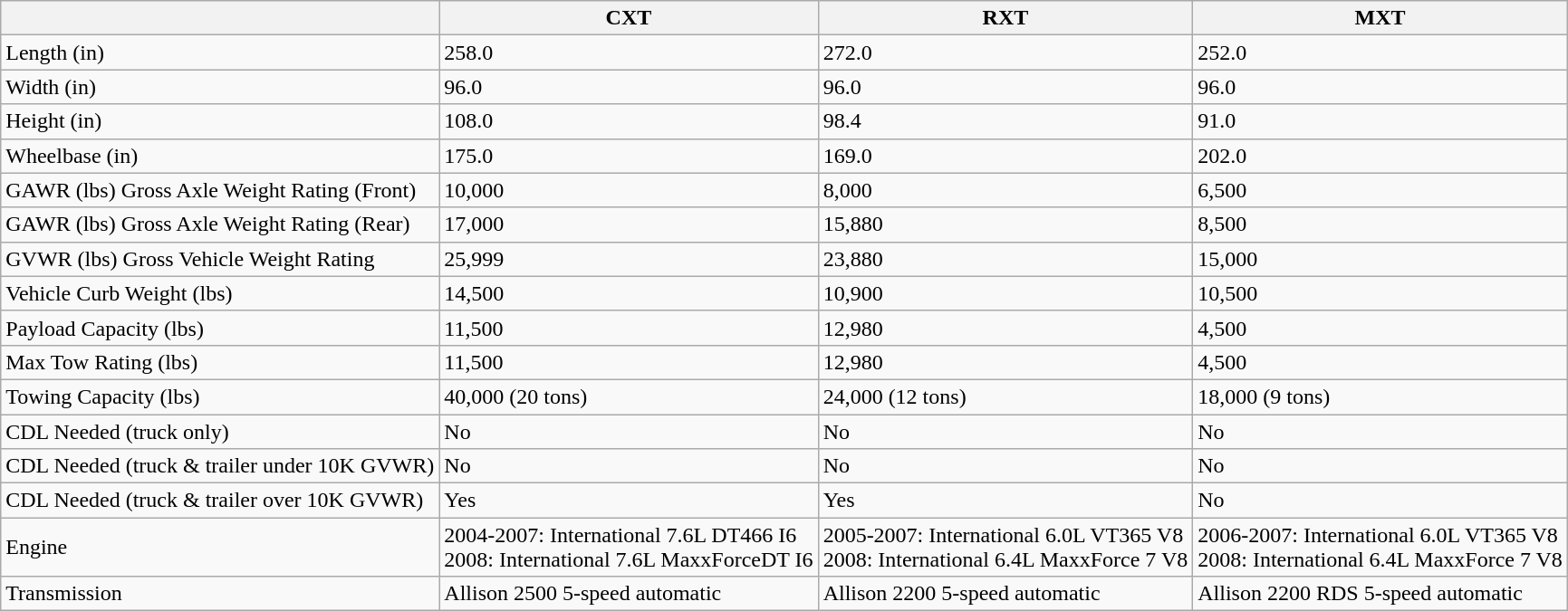<table class="wikitable">
<tr>
<th></th>
<th>CXT</th>
<th>RXT</th>
<th>MXT</th>
</tr>
<tr>
<td>Length (in)</td>
<td>258.0</td>
<td>272.0</td>
<td>252.0</td>
</tr>
<tr>
<td>Width (in)</td>
<td>96.0</td>
<td>96.0</td>
<td>96.0</td>
</tr>
<tr>
<td>Height (in)</td>
<td>108.0</td>
<td>98.4</td>
<td>91.0</td>
</tr>
<tr>
<td>Wheelbase (in)</td>
<td>175.0</td>
<td>169.0</td>
<td>202.0</td>
</tr>
<tr>
<td>GAWR (lbs) Gross Axle Weight Rating (Front)</td>
<td>10,000</td>
<td>8,000</td>
<td>6,500</td>
</tr>
<tr>
<td>GAWR (lbs) Gross Axle Weight Rating (Rear)</td>
<td>17,000</td>
<td>15,880</td>
<td>8,500</td>
</tr>
<tr>
<td>GVWR (lbs) Gross Vehicle Weight Rating </td>
<td>25,999</td>
<td>23,880</td>
<td>15,000</td>
</tr>
<tr>
<td>Vehicle Curb Weight (lbs)</td>
<td>14,500</td>
<td>10,900</td>
<td>10,500</td>
</tr>
<tr>
<td>Payload Capacity (lbs)</td>
<td>11,500</td>
<td>12,980</td>
<td>4,500</td>
</tr>
<tr>
<td>Max Tow Rating (lbs)</td>
<td>11,500</td>
<td>12,980</td>
<td>4,500</td>
</tr>
<tr>
<td>Towing Capacity (lbs)</td>
<td>40,000 (20 tons)</td>
<td>24,000 (12 tons)</td>
<td>18,000 (9 tons)</td>
</tr>
<tr>
<td>CDL Needed (truck only)</td>
<td>No</td>
<td>No</td>
<td>No</td>
</tr>
<tr>
<td>CDL Needed (truck & trailer under 10K GVWR)</td>
<td>No</td>
<td>No</td>
<td>No</td>
</tr>
<tr>
<td>CDL Needed (truck & trailer over 10K GVWR)</td>
<td>Yes</td>
<td>Yes</td>
<td>No</td>
</tr>
<tr>
<td>Engine</td>
<td>2004-2007: International 7.6L DT466 I6<br>2008: International 7.6L MaxxForceDT I6</td>
<td>2005-2007: International 6.0L VT365 V8<br>2008: International 6.4L MaxxForce 7 V8</td>
<td>2006-2007: International 6.0L VT365 V8<br>2008: International 6.4L MaxxForce 7 V8</td>
</tr>
<tr>
<td>Transmission</td>
<td>Allison 2500 5-speed automatic</td>
<td>Allison 2200 5-speed automatic</td>
<td>Allison 2200 RDS 5-speed automatic</td>
</tr>
</table>
